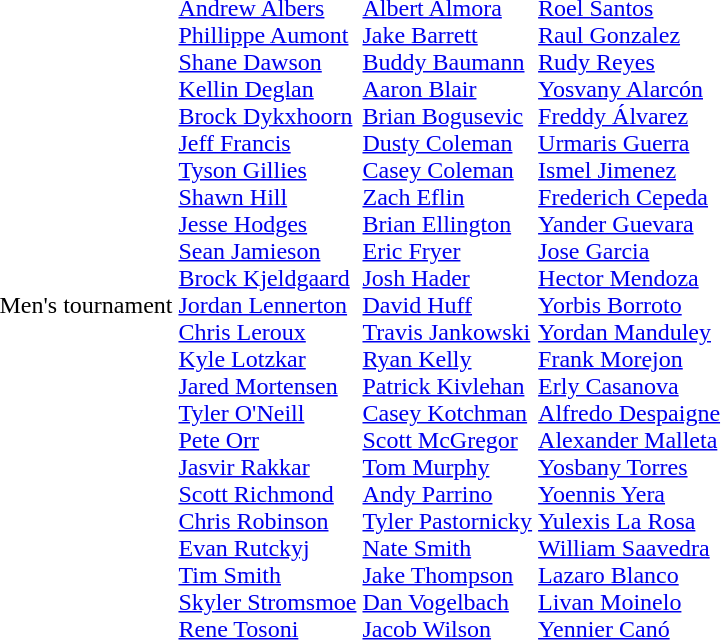<table>
<tr>
<td>Men's tournament</td>
<td><br><a href='#'>Andrew Albers</a><br><a href='#'>Phillippe Aumont</a><br> <a href='#'>Shane Dawson</a><br><a href='#'>Kellin Deglan</a><br><a href='#'>Brock Dykxhoorn</a><br><a href='#'>Jeff Francis</a><br><a href='#'>Tyson Gillies</a><br><a href='#'>Shawn Hill</a><br><a href='#'>Jesse Hodges</a><br><a href='#'>Sean Jamieson</a><br><a href='#'>Brock Kjeldgaard</a><br><a href='#'>Jordan Lennerton</a><br><a href='#'>Chris Leroux</a><br><a href='#'>Kyle Lotzkar</a><br><a href='#'>Jared Mortensen</a><br><a href='#'>Tyler O'Neill</a><br><a href='#'>Pete Orr</a><br><a href='#'>Jasvir Rakkar</a><br><a href='#'>Scott Richmond</a><br><a href='#'>Chris Robinson</a><br><a href='#'>Evan Rutckyj</a><br><a href='#'>Tim Smith</a><br><a href='#'>Skyler Stromsmoe</a><br><a href='#'>Rene Tosoni</a></td>
<td><br><a href='#'>Albert Almora</a><br><a href='#'>Jake Barrett</a><br><a href='#'>Buddy Baumann</a><br><a href='#'>Aaron Blair</a><br><a href='#'>Brian Bogusevic</a><br><a href='#'>Dusty Coleman</a><br><a href='#'>Casey Coleman</a><br><a href='#'>Zach Eflin</a><br><a href='#'>Brian Ellington</a><br><a href='#'>Eric Fryer</a><br><a href='#'>Josh Hader</a><br><a href='#'>David Huff</a><br><a href='#'>Travis Jankowski</a><br><a href='#'>Ryan Kelly</a><br><a href='#'>Patrick Kivlehan</a><br><a href='#'>Casey Kotchman</a><br><a href='#'>Scott McGregor</a><br><a href='#'>Tom Murphy</a><br><a href='#'>Andy Parrino</a><br><a href='#'>Tyler Pastornicky</a><br><a href='#'>Nate Smith</a><br><a href='#'>Jake Thompson</a><br><a href='#'>Dan Vogelbach</a><br><a href='#'>Jacob Wilson</a></td>
<td><br><a href='#'>Roel Santos</a><br><a href='#'>Raul Gonzalez</a><br><a href='#'>Rudy Reyes</a><br><a href='#'>Yosvany Alarcón</a><br><a href='#'>Freddy Álvarez</a><br><a href='#'>Urmaris Guerra</a><br><a href='#'>Ismel Jimenez</a><br><a href='#'>Frederich Cepeda</a><br><a href='#'>Yander Guevara</a><br><a href='#'>Jose Garcia</a><br><a href='#'>Hector Mendoza</a><br><a href='#'>Yorbis Borroto</a><br><a href='#'>Yordan Manduley</a><br><a href='#'>Frank Morejon</a><br><a href='#'>Erly Casanova</a><br><a href='#'>Alfredo Despaigne</a><br><a href='#'>Alexander Malleta</a><br><a href='#'>Yosbany Torres</a><br><a href='#'>Yoennis Yera</a><br><a href='#'>Yulexis La Rosa</a><br><a href='#'>William Saavedra</a><br><a href='#'>Lazaro Blanco</a><br><a href='#'>Livan Moinelo</a><br><a href='#'>Yennier Canó</a></td>
</tr>
</table>
